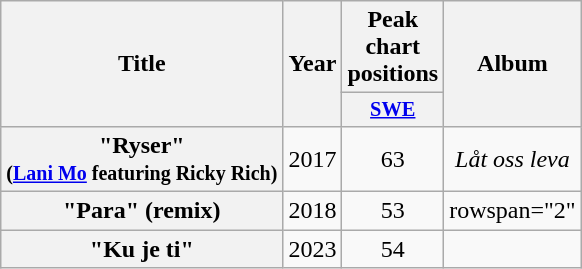<table class="wikitable plainrowheaders" style="text-align:center;">
<tr>
<th scope="col" rowspan="2">Title</th>
<th scope="col" rowspan="2">Year</th>
<th scope="col" colspan="1">Peak chart positions</th>
<th scope="col" rowspan="2">Album</th>
</tr>
<tr>
<th scope="col" style="width:3em;font-size:85%;"><a href='#'>SWE</a> <br></th>
</tr>
<tr>
<th scope="row">"Ryser" <br><small>(<a href='#'>Lani Mo</a> featuring Ricky Rich)</small></th>
<td>2017</td>
<td>63</td>
<td><em>Låt oss leva</em></td>
</tr>
<tr>
<th scope="row">"Para" (remix)<br></th>
<td>2018</td>
<td>53<br></td>
<td>rowspan="2" </td>
</tr>
<tr>
<th scope="row">"Ku je ti"<br></th>
<td>2023</td>
<td>54<br></td>
</tr>
</table>
